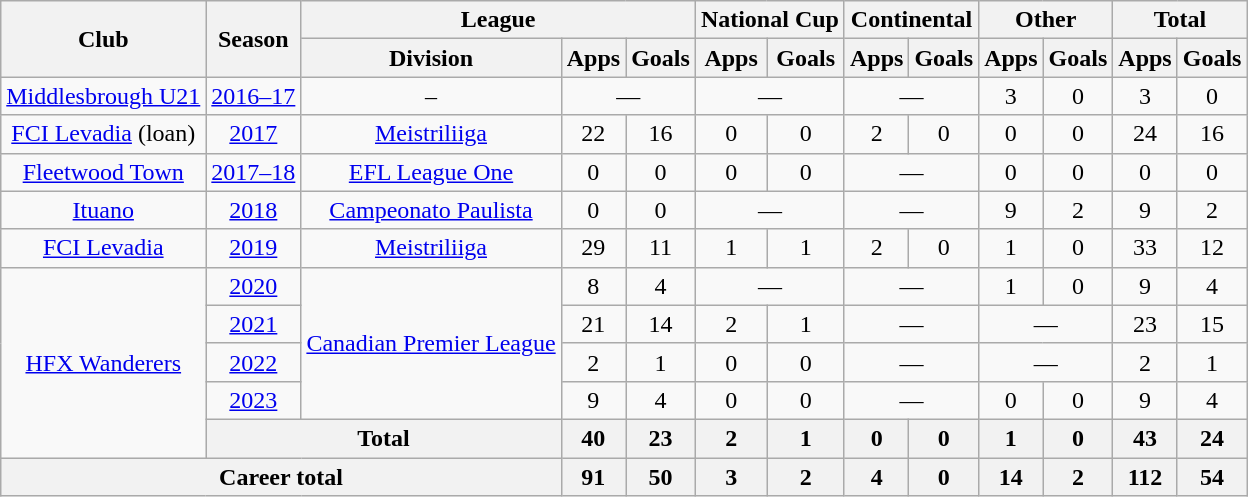<table class="wikitable" style="text-align:center">
<tr>
<th rowspan="2">Club</th>
<th rowspan="2">Season</th>
<th colspan="3">League</th>
<th colspan="2">National Cup</th>
<th colspan="2">Continental</th>
<th colspan="2">Other</th>
<th colspan="2">Total</th>
</tr>
<tr>
<th>Division</th>
<th>Apps</th>
<th>Goals</th>
<th>Apps</th>
<th>Goals</th>
<th>Apps</th>
<th>Goals</th>
<th>Apps</th>
<th>Goals</th>
<th>Apps</th>
<th>Goals</th>
</tr>
<tr>
<td><a href='#'>Middlesbrough U21</a></td>
<td><a href='#'>2016–17</a></td>
<td>–</td>
<td colspan="2">—</td>
<td colspan="2">—</td>
<td colspan="2">—</td>
<td>3</td>
<td>0</td>
<td>3</td>
<td>0</td>
</tr>
<tr>
<td><a href='#'>FCI Levadia</a> (loan)</td>
<td><a href='#'>2017</a></td>
<td><a href='#'>Meistriliiga</a></td>
<td>22</td>
<td>16</td>
<td>0</td>
<td>0</td>
<td>2</td>
<td>0</td>
<td>0</td>
<td>0</td>
<td>24</td>
<td>16</td>
</tr>
<tr>
<td><a href='#'>Fleetwood Town</a></td>
<td><a href='#'>2017–18</a></td>
<td><a href='#'>EFL League One</a></td>
<td>0</td>
<td>0</td>
<td>0</td>
<td>0</td>
<td colspan="2">—</td>
<td>0</td>
<td>0</td>
<td>0</td>
<td>0</td>
</tr>
<tr>
<td><a href='#'>Ituano</a></td>
<td><a href='#'>2018</a></td>
<td><a href='#'>Campeonato Paulista</a></td>
<td>0</td>
<td>0</td>
<td colspan="2">—</td>
<td colspan="2">—</td>
<td>9</td>
<td>2</td>
<td>9</td>
<td>2</td>
</tr>
<tr>
<td><a href='#'>FCI Levadia</a></td>
<td><a href='#'>2019</a></td>
<td><a href='#'>Meistriliiga</a></td>
<td>29</td>
<td>11</td>
<td>1</td>
<td>1</td>
<td>2</td>
<td>0</td>
<td>1</td>
<td>0</td>
<td>33</td>
<td>12</td>
</tr>
<tr>
<td rowspan="5"><a href='#'>HFX Wanderers</a></td>
<td><a href='#'>2020</a></td>
<td rowspan=4><a href='#'>Canadian Premier League</a></td>
<td>8</td>
<td>4</td>
<td colspan="2">—</td>
<td colspan="2">—</td>
<td>1</td>
<td>0</td>
<td>9</td>
<td>4</td>
</tr>
<tr>
<td><a href='#'>2021</a></td>
<td>21</td>
<td>14</td>
<td>2</td>
<td>1</td>
<td colspan="2">—</td>
<td colspan="2">—</td>
<td>23</td>
<td>15</td>
</tr>
<tr>
<td><a href='#'>2022</a></td>
<td>2</td>
<td>1</td>
<td>0</td>
<td>0</td>
<td colspan="2">—</td>
<td colspan="2">—</td>
<td>2</td>
<td>1</td>
</tr>
<tr>
<td><a href='#'>2023</a></td>
<td>9</td>
<td>4</td>
<td>0</td>
<td>0</td>
<td colspan="2">—</td>
<td>0</td>
<td>0</td>
<td>9</td>
<td>4</td>
</tr>
<tr>
<th colspan="2">Total</th>
<th>40</th>
<th>23</th>
<th>2</th>
<th>1</th>
<th>0</th>
<th>0</th>
<th>1</th>
<th>0</th>
<th>43</th>
<th>24</th>
</tr>
<tr>
<th colspan="3">Career total</th>
<th>91</th>
<th>50</th>
<th>3</th>
<th>2</th>
<th>4</th>
<th>0</th>
<th>14</th>
<th>2</th>
<th>112</th>
<th>54</th>
</tr>
</table>
